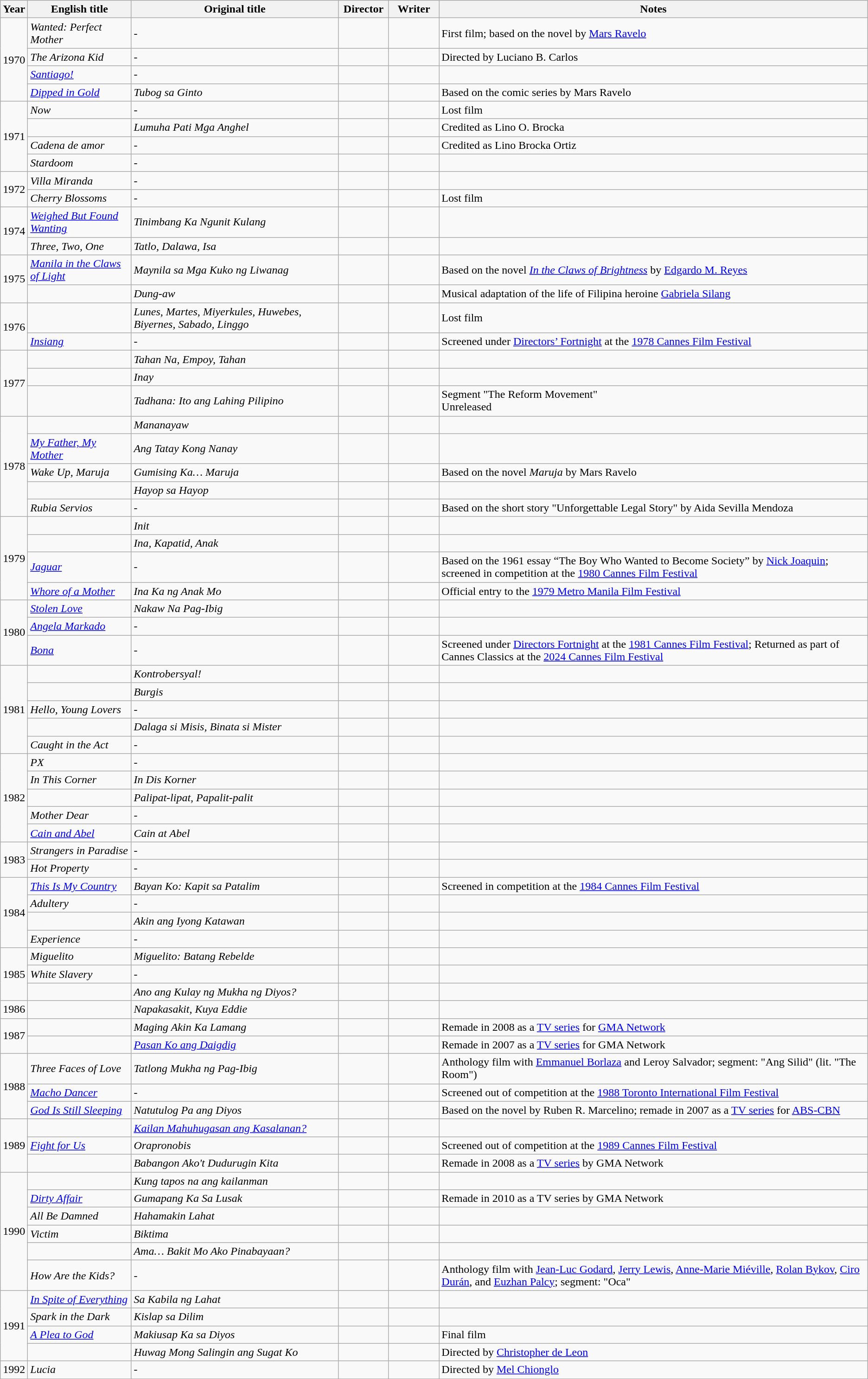<table class="wikitable sortable">
<tr>
<th>Year</th>
<th>English title</th>
<th>Original title</th>
<th width="65">Director</th>
<th width="65">Writer</th>
<th class="unsortable">Notes</th>
</tr>
<tr>
<td rowspan="4">1970</td>
<td><em>Wanted: Perfect Mother</em></td>
<td>-</td>
<td></td>
<td></td>
<td>First film; based on the novel by <a href='#'>Mars Ravelo</a></td>
</tr>
<tr>
<td><em>The Arizona Kid</em></td>
<td>-</td>
<td></td>
<td></td>
<td>Directed by Luciano B. Carlos</td>
</tr>
<tr>
<td><em><a href='#'>Santiago!</a></em></td>
<td>-</td>
<td></td>
<td></td>
<td></td>
</tr>
<tr>
<td><em><a href='#'>Dipped in Gold</a></em></td>
<td><em>Tubog sa Ginto</em></td>
<td></td>
<td></td>
<td>Based on the comic series by Mars Ravelo</td>
</tr>
<tr>
<td rowspan="4">1971</td>
<td><em>Now</em></td>
<td>-</td>
<td></td>
<td></td>
<td>Lost film</td>
</tr>
<tr>
<td></td>
<td><em>Lumuha Pati Mga Anghel</em></td>
<td></td>
<td></td>
<td>Credited as Lino O. Brocka</td>
</tr>
<tr>
<td><em>Cadena de amor</em></td>
<td>-</td>
<td></td>
<td></td>
<td>Credited as Lino Brocka Ortiz</td>
</tr>
<tr>
<td><em>Stardoom</em></td>
<td>-</td>
<td></td>
<td></td>
<td></td>
</tr>
<tr>
<td rowspan="2">1972</td>
<td><em>Villa Miranda</em></td>
<td>-</td>
<td></td>
<td></td>
<td></td>
</tr>
<tr>
<td><em>Cherry Blossoms</em></td>
<td>-</td>
<td></td>
<td></td>
<td>Lost film</td>
</tr>
<tr>
<td rowspan="2">1974</td>
<td><em><a href='#'>Weighed But Found Wanting</a></em></td>
<td><em>Tinimbang Ka Ngunit Kulang</em></td>
<td></td>
<td></td>
<td></td>
</tr>
<tr>
<td><em>Three, Two, One</em></td>
<td><em>Tatlo, Dalawa, Isa</em></td>
<td></td>
<td></td>
<td></td>
</tr>
<tr>
<td rowspan="2">1975</td>
<td><em><a href='#'>Manila in the Claws of Light</a></em></td>
<td><em>Maynila sa Mga Kuko ng Liwanag</em></td>
<td></td>
<td></td>
<td>Based on the novel <em><a href='#'>In the Claws of Brightness</a></em> by <a href='#'>Edgardo M. Reyes</a></td>
</tr>
<tr>
<td></td>
<td><em>Dung-aw</em></td>
<td></td>
<td></td>
<td>Musical adaptation of the life of Filipina heroine <a href='#'>Gabriela Silang</a></td>
</tr>
<tr>
<td rowspan="2">1976</td>
<td></td>
<td><em>Lunes, Martes, Miyerkules, Huwebes, Biyernes, Sabado, Linggo</em></td>
<td></td>
<td></td>
<td>Lost film</td>
</tr>
<tr>
<td><em><a href='#'>Insiang</a></em></td>
<td>-</td>
<td></td>
<td></td>
<td>Screened under <a href='#'>Directors’ Fortnight</a> at the <a href='#'>1978 Cannes Film Festival</a></td>
</tr>
<tr>
<td rowspan="3">1977</td>
<td></td>
<td><em>Tahan Na, Empoy, Tahan</em></td>
<td></td>
<td></td>
<td></td>
</tr>
<tr>
<td></td>
<td><em>Inay</em></td>
<td></td>
<td></td>
<td></td>
</tr>
<tr>
<td></td>
<td><em>Tadhana: Ito ang Lahing Pilipino</em></td>
<td></td>
<td></td>
<td>Segment "The Reform Movement"<br>Unreleased</td>
</tr>
<tr>
<td rowspan="5">1978</td>
<td></td>
<td><em>Mananayaw</em></td>
<td></td>
<td></td>
<td></td>
</tr>
<tr>
<td><em><a href='#'>My Father, My Mother</a></em></td>
<td><em>Ang Tatay Kong Nanay</em></td>
<td></td>
<td></td>
<td></td>
</tr>
<tr>
<td><em>Wake Up, Maruja</em></td>
<td><em>Gumising Ka… Maruja</em></td>
<td></td>
<td></td>
<td>Based on the novel <em>Maruja</em> by Mars Ravelo</td>
</tr>
<tr>
<td></td>
<td><em>Hayop sa Hayop</em></td>
<td></td>
<td></td>
<td></td>
</tr>
<tr>
<td><em>Rubia Servios</em></td>
<td>-</td>
<td></td>
<td></td>
<td>Based on the short story "Unforgettable Legal Story" by Aida Sevilla Mendoza</td>
</tr>
<tr>
<td rowspan="4">1979</td>
<td></td>
<td><em>Init</em></td>
<td></td>
<td></td>
<td></td>
</tr>
<tr>
<td></td>
<td><em>Ina, Kapatid, Anak</em></td>
<td></td>
<td></td>
<td></td>
</tr>
<tr>
<td><em><a href='#'>Jaguar</a></em></td>
<td>-</td>
<td></td>
<td></td>
<td>Based on the 1961 essay “The Boy Who Wanted to Become Society” by <a href='#'>Nick Joaquin</a>; screened in competition at the <a href='#'>1980 Cannes Film Festival</a></td>
</tr>
<tr>
<td><em><a href='#'>Whore of a Mother</a></em></td>
<td><em>Ina Ka ng Anak Mo</em></td>
<td></td>
<td></td>
<td>Official entry to the <a href='#'>1979 Metro Manila Film Festival</a></td>
</tr>
<tr>
<td rowspan="3">1980</td>
<td><em><a href='#'>Stolen Love</a></em></td>
<td><em>Nakaw Na Pag-Ibig</em></td>
<td></td>
<td></td>
<td></td>
</tr>
<tr>
<td><em><a href='#'>Angela Markado</a></em></td>
<td>-</td>
<td></td>
<td></td>
<td></td>
</tr>
<tr>
<td><em><a href='#'>Bona</a></em></td>
<td>-</td>
<td></td>
<td></td>
<td>Screened under <a href='#'>Directors Fortnight</a> at the <a href='#'>1981 Cannes Film Festival</a>; Returned as part of Cannes Classics at the <a href='#'>2024 Cannes Film Festival</a></td>
</tr>
<tr>
<td rowspan="5">1981</td>
<td></td>
<td><em>Kontrobersyal!</em></td>
<td></td>
<td></td>
<td></td>
</tr>
<tr>
<td></td>
<td><em>Burgis</em></td>
<td></td>
<td></td>
<td></td>
</tr>
<tr>
<td><em>Hello, Young Lovers</em></td>
<td>-</td>
<td></td>
<td></td>
<td></td>
</tr>
<tr>
<td></td>
<td><em>Dalaga si Misis, Binata si Mister</em></td>
<td></td>
<td></td>
<td></td>
</tr>
<tr>
<td><em>Caught in the Act</em></td>
<td>-</td>
<td></td>
<td></td>
<td></td>
</tr>
<tr>
<td rowspan="5">1982</td>
<td><em>PX</em></td>
<td>-</td>
<td></td>
<td></td>
<td></td>
</tr>
<tr>
<td><em>In This Corner</em></td>
<td><em>In Dis Korner</em></td>
<td></td>
<td></td>
<td></td>
</tr>
<tr>
<td></td>
<td><em>Palipat-lipat, Papalit-palit</em></td>
<td></td>
<td></td>
<td></td>
</tr>
<tr>
<td><em>Mother Dear</em></td>
<td>-</td>
<td></td>
<td></td>
<td></td>
</tr>
<tr>
<td><em><a href='#'>Cain and Abel</a></em></td>
<td><em>Cain at Abel</em></td>
<td></td>
<td></td>
<td></td>
</tr>
<tr>
<td rowspan="2">1983</td>
<td><em>Strangers in Paradise</em></td>
<td>-</td>
<td></td>
<td></td>
<td></td>
</tr>
<tr>
<td><em>Hot Property</em></td>
<td>-</td>
<td></td>
<td></td>
<td></td>
</tr>
<tr>
<td rowspan="4">1984</td>
<td><em><a href='#'>This Is My Country</a></em></td>
<td><em>Bayan Ko: Kapit sa Patalim</em></td>
<td></td>
<td></td>
<td>Screened in competition at the <a href='#'>1984 Cannes Film Festival</a></td>
</tr>
<tr>
<td><em>Adultery</em></td>
<td>-</td>
<td></td>
<td></td>
<td></td>
</tr>
<tr>
<td></td>
<td><em>Akin ang Iyong Katawan</em></td>
<td></td>
<td></td>
<td></td>
</tr>
<tr>
<td><em>Experience</em></td>
<td>-</td>
<td></td>
<td></td>
<td></td>
</tr>
<tr>
<td rowspan="3">1985</td>
<td><em>Miguelito</em></td>
<td><em>Miguelito: Batang Rebelde</em></td>
<td></td>
<td></td>
<td></td>
</tr>
<tr>
<td><em>White Slavery</em></td>
<td>-</td>
<td></td>
<td></td>
<td></td>
</tr>
<tr>
<td></td>
<td><em>Ano ang Kulay ng Mukha ng Diyos?</em></td>
<td></td>
<td></td>
<td></td>
</tr>
<tr>
<td>1986</td>
<td></td>
<td><em>Napakasakit, Kuya Eddie</em></td>
<td></td>
<td></td>
<td></td>
</tr>
<tr>
<td rowspan="2">1987</td>
<td></td>
<td><em>Maging Akin Ka Lamang</em></td>
<td></td>
<td></td>
<td>Remade in 2008 as a <a href='#'>TV series</a> for <a href='#'>GMA Network</a></td>
</tr>
<tr>
<td></td>
<td><em><a href='#'>Pasan Ko ang Daigdig</a></em></td>
<td></td>
<td></td>
<td>Remade in 2007 as a <a href='#'>TV series</a> for GMA Network</td>
</tr>
<tr>
<td rowspan="3">1988</td>
<td><em>Three Faces of Love</em></td>
<td><em>Tatlong Mukha ng Pag-Ibig</em></td>
<td></td>
<td></td>
<td>Anthology film with <a href='#'>Emmanuel Borlaza</a> and Leroy Salvador; segment: "Ang Silid" (lit. "The Room")</td>
</tr>
<tr>
<td><em><a href='#'>Macho Dancer</a></em></td>
<td>-</td>
<td></td>
<td></td>
<td>Screened out of competition at the <a href='#'>1988 Toronto International Film Festival</a></td>
</tr>
<tr>
<td><em><a href='#'>God Is Still Sleeping</a></em></td>
<td><em>Natutulog Pa ang Diyos</em></td>
<td></td>
<td></td>
<td>Based on the novel by Ruben R. Marcelino; remade in 2007 as a <a href='#'>TV series</a> for <a href='#'>ABS-CBN</a></td>
</tr>
<tr>
<td rowspan="3">1989</td>
<td></td>
<td><em><a href='#'>Kailan Mahuhugasan ang Kasalanan?</a></em></td>
<td></td>
<td></td>
<td></td>
</tr>
<tr>
<td><em><a href='#'>Fight for Us</a></em></td>
<td><em>Orapronobis</em></td>
<td></td>
<td></td>
<td>Screened out of competition at the <a href='#'>1989 Cannes Film Festival</a></td>
</tr>
<tr>
<td></td>
<td><em>Babangon Ako't Dudurugin Kita</em></td>
<td></td>
<td></td>
<td>Remade in 2008 as a <a href='#'>TV series</a> by GMA Network</td>
</tr>
<tr>
<td rowspan="6">1990</td>
<td></td>
<td><em>Kung tapos na ang kailanman</em></td>
<td></td>
<td></td>
<td></td>
</tr>
<tr>
<td><em><a href='#'>Dirty Affair</a></em></td>
<td><em>Gumapang Ka Sa Lusak</em></td>
<td></td>
<td></td>
<td>Remade in 2010 as a TV series by GMA Network</td>
</tr>
<tr>
<td><em>All Be Damned</em></td>
<td><em>Hahamakin Lahat</em></td>
<td></td>
<td></td>
<td></td>
</tr>
<tr>
<td><em>Victim</em></td>
<td><em>Biktima</em></td>
<td></td>
<td></td>
<td></td>
</tr>
<tr>
<td></td>
<td><em>Ama… Bakit Mo Ako Pinabayaan?</em></td>
<td></td>
<td></td>
<td></td>
</tr>
<tr>
<td><em>How Are the Kids?</em></td>
<td>-</td>
<td></td>
<td></td>
<td>Anthology film with <a href='#'>Jean-Luc Godard</a>, <a href='#'>Jerry Lewis</a>, <a href='#'>Anne-Marie Miéville</a>, <a href='#'>Rolan Bykov</a>, <a href='#'>Ciro Durán</a>, and <a href='#'>Euzhan Palcy</a>; segment: "Oca"</td>
</tr>
<tr>
<td rowspan="4">1991</td>
<td><em><a href='#'>In Spite of Everything</a></em></td>
<td><em>Sa Kabila ng Lahat</em></td>
<td></td>
<td></td>
<td></td>
</tr>
<tr>
<td><em>Spark in the Dark</em></td>
<td><em>Kislap sa Dilim</em></td>
<td></td>
<td></td>
<td></td>
</tr>
<tr>
<td><em><a href='#'>A Plea to God</a></em></td>
<td><em>Makiusap Ka sa Diyos</em></td>
<td></td>
<td></td>
<td>Final film</td>
</tr>
<tr>
<td></td>
<td><em>Huwag Mong Salingin ang Sugat Ko</em></td>
<td></td>
<td></td>
<td>Directed by <a href='#'>Christopher de Leon</a></td>
</tr>
<tr>
<td>1992</td>
<td><em>Lucia</em></td>
<td>-</td>
<td></td>
<td></td>
<td>Directed by <a href='#'>Mel Chionglo</a></td>
</tr>
<tr>
</tr>
</table>
